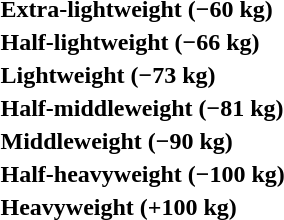<table>
<tr>
<th rowspan=2 style="text-align:left;">Extra-lightweight (−60 kg)</th>
<td rowspan=2></td>
<td rowspan=2></td>
<td></td>
</tr>
<tr>
<td></td>
</tr>
<tr>
<th rowspan=2 style="text-align:left;">Half-lightweight (−66 kg)</th>
<td rowspan=2></td>
<td rowspan=2></td>
<td></td>
</tr>
<tr>
<td></td>
</tr>
<tr>
<th rowspan=2 style="text-align:left;">Lightweight (−73 kg)</th>
<td rowspan=2></td>
<td rowspan=2></td>
<td></td>
</tr>
<tr>
<td></td>
</tr>
<tr>
<th rowspan=2 style="text-align:left;">Half-middleweight (−81 kg)</th>
<td rowspan=2></td>
<td rowspan=2></td>
<td></td>
</tr>
<tr>
<td></td>
</tr>
<tr>
<th rowspan=2 style="text-align:left;">Middleweight (−90 kg)</th>
<td rowspan=2></td>
<td rowspan=2></td>
<td></td>
</tr>
<tr>
<td></td>
</tr>
<tr>
<th rowspan=2 style="text-align:left;">Half-heavyweight (−100 kg)</th>
<td rowspan=2></td>
<td rowspan=2></td>
<td></td>
</tr>
<tr>
<td></td>
</tr>
<tr>
<th rowspan=2 style="text-align:left;">Heavyweight (+100 kg)</th>
<td rowspan=2></td>
<td rowspan=2></td>
<td></td>
</tr>
<tr>
<td></td>
</tr>
</table>
